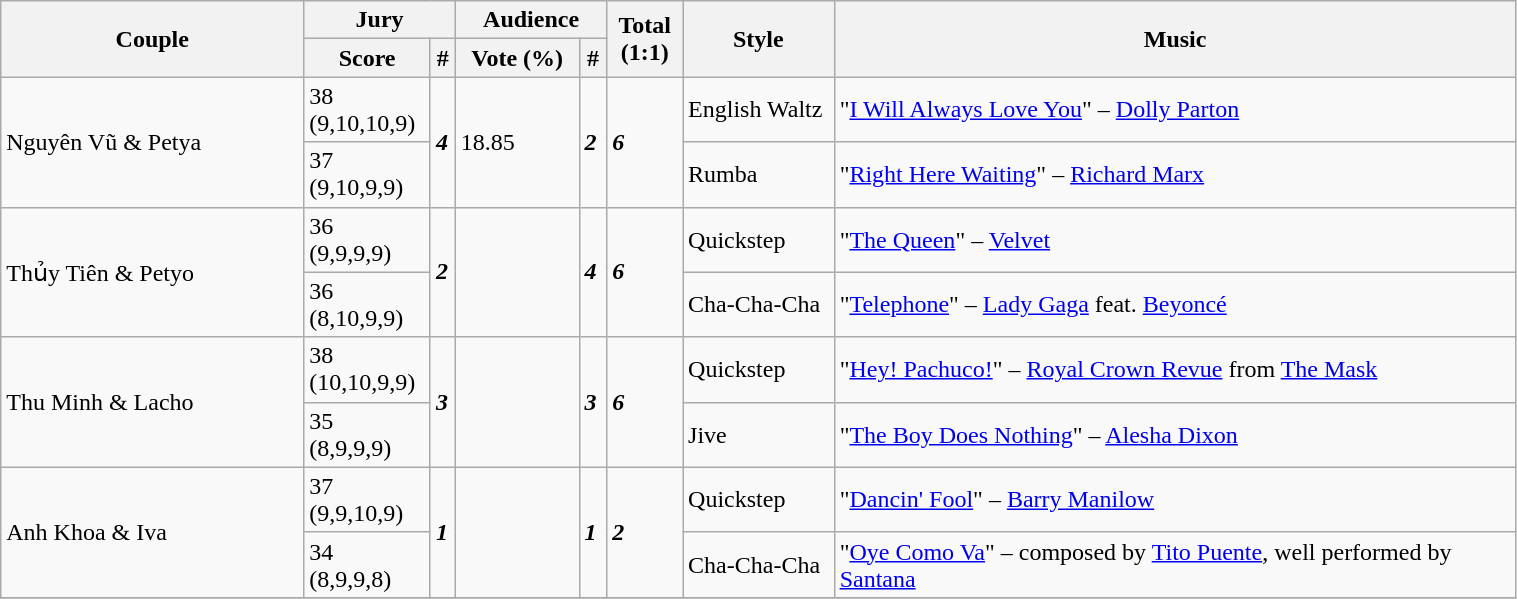<table class="wikitable" style="width:80%;">
<tr>
<th rowspan=2 style="width:20%;">Couple</th>
<th colspan=2 style="width:10%;">Jury</th>
<th colspan=2 style="width:10%;">Audience</th>
<th rowspan=2 style="width:5%;">Total<br> (1:1)</th>
<th rowspan=2 style="width:10%;">Style</th>
<th rowspan=2 style="width:45%;">Music</th>
</tr>
<tr>
<th>Score</th>
<th>#</th>
<th>Vote (%)</th>
<th>#</th>
</tr>
<tr>
<td rowspan=2>Nguyên Vũ & Petya</td>
<td>38<br> (9,10,10,9)</td>
<td rowspan=2><strong><em>4</em></strong></td>
<td rowspan=2>18.85</td>
<td rowspan=2><strong><em>2</em></strong></td>
<td rowspan=2><strong><em>6</em></strong></td>
<td>English Waltz</td>
<td>"<a href='#'>I Will Always Love You</a>" – <a href='#'>Dolly Parton</a></td>
</tr>
<tr>
<td>37<br> (9,10,9,9)</td>
<td>Rumba</td>
<td>"<a href='#'>Right Here Waiting</a>" – <a href='#'>Richard Marx</a></td>
</tr>
<tr>
<td rowspan=2>Thủy Tiên & Petyo</td>
<td>36<br> (9,9,9,9)</td>
<td rowspan=2><strong><em>2</em></strong></td>
<td rowspan=2></td>
<td rowspan=2><strong><em>4</em></strong></td>
<td rowspan=2><strong><em>6</em></strong></td>
<td>Quickstep</td>
<td>"<a href='#'>The Queen</a>" – <a href='#'>Velvet</a></td>
</tr>
<tr>
<td>36<br> (8,10,9,9)</td>
<td>Cha-Cha-Cha</td>
<td>"<a href='#'>Telephone</a>" – <a href='#'>Lady Gaga</a> feat. <a href='#'>Beyoncé</a></td>
</tr>
<tr>
<td rowspan=2>Thu Minh & Lacho</td>
<td>38<br> (10,10,9,9)</td>
<td rowspan=2><strong><em>3</em></strong></td>
<td rowspan=2></td>
<td rowspan=2><strong><em>3</em></strong></td>
<td rowspan=2><strong><em>6</em></strong></td>
<td>Quickstep</td>
<td>"<a href='#'>Hey! Pachuco!</a>" – <a href='#'>Royal Crown Revue</a> from <a href='#'>The Mask</a></td>
</tr>
<tr>
<td>35<br> (8,9,9,9)</td>
<td>Jive</td>
<td>"<a href='#'>The Boy Does Nothing</a>" – <a href='#'>Alesha Dixon</a></td>
</tr>
<tr>
<td rowspan=2>Anh Khoa & Iva</td>
<td>37<br> (9,9,10,9)</td>
<td rowspan=2><strong><em>1</em></strong></td>
<td rowspan=2></td>
<td rowspan=2><strong><em>1</em></strong></td>
<td rowspan=2><strong><em>2</em></strong></td>
<td>Quickstep</td>
<td>"<a href='#'>Dancin' Fool</a>" – <a href='#'>Barry Manilow</a></td>
</tr>
<tr>
<td>34<br> (8,9,9,8)</td>
<td>Cha-Cha-Cha</td>
<td>"<a href='#'>Oye Como Va</a>" – composed by <a href='#'>Tito Puente</a>, well performed by <a href='#'>Santana</a></td>
</tr>
<tr>
</tr>
</table>
